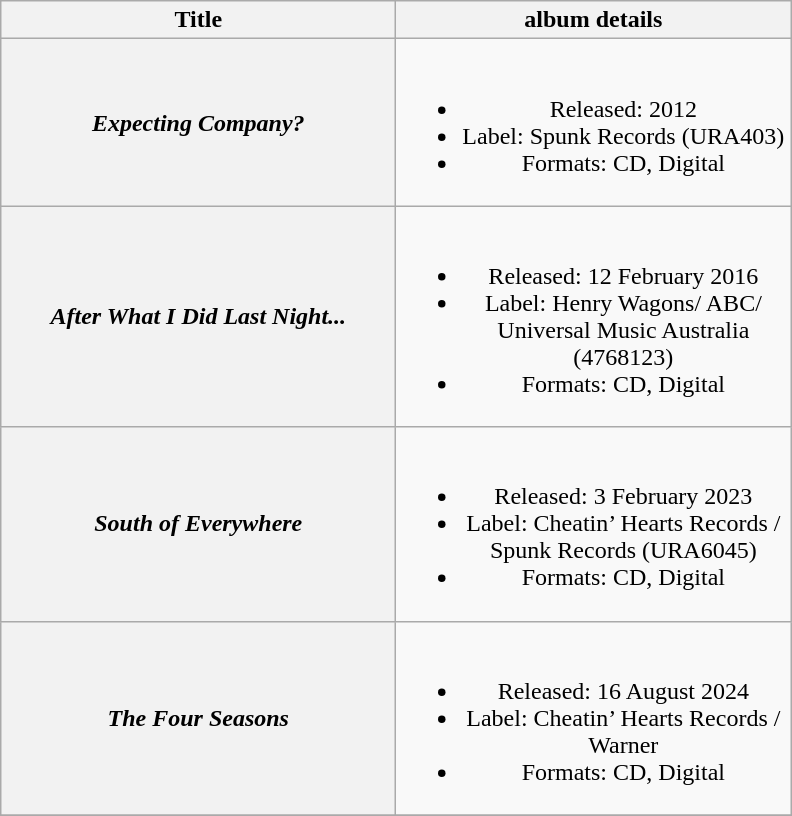<table class="wikitable plainrowheaders" style="text-align:center;">
<tr>
<th scope="col" rowspan="1" style="width:16em;">Title</th>
<th scope="col" rowspan="1" style="width:16em;">album details</th>
</tr>
<tr>
<th scope="row"><em>Expecting Company?</em></th>
<td><br><ul><li>Released: 2012</li><li>Label: Spunk Records (URA403)</li><li>Formats: CD, Digital</li></ul></td>
</tr>
<tr>
<th scope="row"><em>After What I Did Last Night...</em></th>
<td><br><ul><li>Released: 12 February 2016</li><li>Label: Henry Wagons/ ABC/ Universal Music Australia (4768123)</li><li>Formats: CD, Digital</li></ul></td>
</tr>
<tr>
<th scope="row"><em>South of Everywhere</em></th>
<td><br><ul><li>Released: 3 February 2023</li><li>Label: Cheatin’ Hearts Records / Spunk Records (URA6045)</li><li>Formats: CD, Digital</li></ul></td>
</tr>
<tr>
<th scope="row"><em>The Four Seasons</em></th>
<td><br><ul><li>Released: 16 August 2024</li><li>Label: Cheatin’ Hearts Records / Warner</li><li>Formats: CD, Digital</li></ul></td>
</tr>
<tr>
</tr>
</table>
